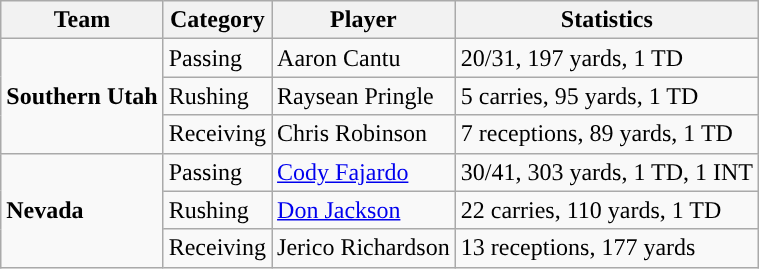<table class="wikitable" style="float: left;">
<tr>
<th>Team</th>
<th>Category</th>
<th>Player</th>
<th>Statistics</th>
</tr>
<tr>
<td rowspan=3><strong>Southern Utah</strong></td>
<td>Passing</td>
<td>Aaron Cantu</td>
<td>20/31, 197 yards, 1 TD</td>
</tr>
<tr>
<td>Rushing</td>
<td>Raysean Pringle</td>
<td>5 carries, 95 yards, 1 TD</td>
</tr>
<tr>
<td>Receiving</td>
<td>Chris Robinson</td>
<td>7 receptions, 89 yards, 1 TD</td>
</tr>
<tr>
<td rowspan=3><strong>Nevada</strong></td>
<td>Passing</td>
<td><a href='#'>Cody Fajardo</a></td>
<td>30/41, 303 yards, 1 TD, 1 INT</td>
</tr>
<tr>
<td>Rushing</td>
<td><a href='#'>Don Jackson</a></td>
<td>22 carries, 110 yards, 1 TD</td>
</tr>
<tr>
<td>Receiving</td>
<td>Jerico Richardson</td>
<td>13 receptions, 177 yards</td>
</tr>
</table>
